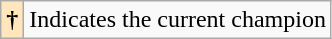<table class="wikitable">
<tr>
<th style="background-color: #ffe6bd">†</th>
<td>Indicates the current champion</td>
</tr>
</table>
